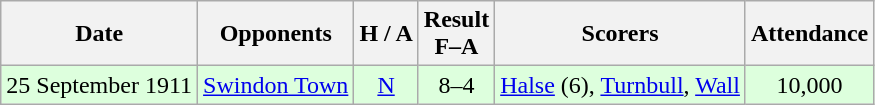<table class="wikitable" style="text-align:center">
<tr>
<th>Date</th>
<th>Opponents</th>
<th>H / A</th>
<th>Result<br>F–A</th>
<th>Scorers</th>
<th>Attendance</th>
</tr>
<tr bgcolor="#ddffdd">
<td>25 September 1911</td>
<td><a href='#'>Swindon Town</a></td>
<td><a href='#'>N</a></td>
<td>8–4</td>
<td><a href='#'>Halse</a> (6), <a href='#'>Turnbull</a>, <a href='#'>Wall</a></td>
<td>10,000</td>
</tr>
</table>
